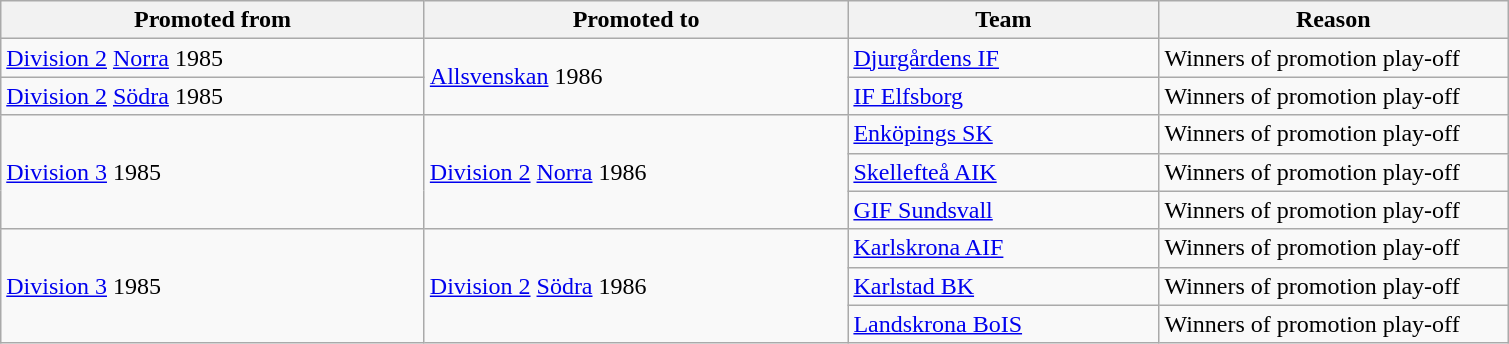<table class="wikitable" style="text-align: left">
<tr>
<th style="width: 275px;">Promoted from</th>
<th style="width: 275px;">Promoted to</th>
<th style="width: 200px;">Team</th>
<th style="width: 225px;">Reason</th>
</tr>
<tr>
<td><a href='#'>Division 2</a> <a href='#'>Norra</a> 1985</td>
<td rowspan=2><a href='#'>Allsvenskan</a> 1986</td>
<td><a href='#'>Djurgårdens IF</a></td>
<td>Winners of promotion play-off</td>
</tr>
<tr>
<td><a href='#'>Division 2</a> <a href='#'>Södra</a> 1985</td>
<td><a href='#'>IF Elfsborg</a></td>
<td>Winners of promotion play-off</td>
</tr>
<tr>
<td rowspan=3><a href='#'>Division 3</a> 1985</td>
<td rowspan=3><a href='#'>Division 2</a> <a href='#'>Norra</a> 1986</td>
<td><a href='#'>Enköpings SK</a></td>
<td>Winners of promotion play-off</td>
</tr>
<tr>
<td><a href='#'>Skellefteå AIK</a></td>
<td>Winners of promotion play-off</td>
</tr>
<tr>
<td><a href='#'>GIF Sundsvall</a></td>
<td>Winners of promotion play-off</td>
</tr>
<tr>
<td rowspan=3><a href='#'>Division 3</a> 1985</td>
<td rowspan=3><a href='#'>Division 2</a> <a href='#'>Södra</a> 1986</td>
<td><a href='#'>Karlskrona AIF</a></td>
<td>Winners of promotion play-off</td>
</tr>
<tr>
<td><a href='#'>Karlstad BK</a></td>
<td>Winners of promotion play-off</td>
</tr>
<tr>
<td><a href='#'>Landskrona BoIS</a></td>
<td>Winners of promotion play-off</td>
</tr>
</table>
